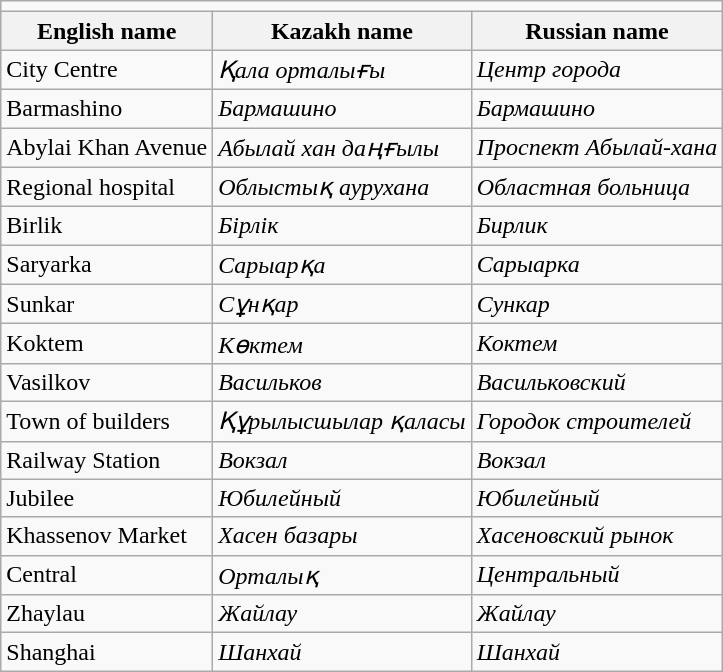<table class="wikitable">
<tr>
<td colspan="3"></td>
</tr>
<tr>
<th>English name</th>
<th>Kazakh name</th>
<th>Russian name</th>
</tr>
<tr>
<td>City Centre</td>
<td><em>Қала орталығы</em></td>
<td><em>Центр города</em></td>
</tr>
<tr>
<td>Barmashino</td>
<td><em>Бармашино</em></td>
<td><em>Бармашино</em></td>
</tr>
<tr>
<td>Abylai Khan Avenue</td>
<td><em>Абылай хан даңғылы</em></td>
<td><em>Проспект Абылай-хана</em></td>
</tr>
<tr>
<td>Regional hospital</td>
<td><em>Облыстық аурухана</em></td>
<td><em>Областная больница</em></td>
</tr>
<tr>
<td>Birlik</td>
<td><em>Бірлік</em></td>
<td><em>Бирлик</em></td>
</tr>
<tr>
<td>Saryarka</td>
<td><em>Сарыарқа</em></td>
<td><em>Сарыарка</em></td>
</tr>
<tr>
<td>Sunkar</td>
<td><em>Сұнқар</em></td>
<td><em>Сункар</em></td>
</tr>
<tr>
<td>Koktem</td>
<td><em>Көктем</em></td>
<td><em>Коктем</em></td>
</tr>
<tr>
<td>Vasilkov</td>
<td><em>Васильков</em></td>
<td><em>Васильковский</em></td>
</tr>
<tr>
<td>Town of builders</td>
<td><em>Құрылысшылар қаласы</em></td>
<td><em>Городок строителей</em></td>
</tr>
<tr>
<td>Railway Station</td>
<td><em>Вокзал</em></td>
<td><em>Вокзал</em></td>
</tr>
<tr>
<td>Jubilee</td>
<td><em>Юбилейный</em></td>
<td><em>Юбилейный</em></td>
</tr>
<tr>
<td>Khassenov Market</td>
<td><em>Хасен базары</em></td>
<td><em>Хасеновский рынок</em></td>
</tr>
<tr>
<td>Central</td>
<td><em>Орталық</em></td>
<td><em>Центральный</em></td>
</tr>
<tr>
<td>Zhaylau</td>
<td><em>Жайлау</em></td>
<td><em>Жайлау</em></td>
</tr>
<tr>
<td>Shanghai</td>
<td><em>Шанхай</em></td>
<td><em>Шанхай</em></td>
</tr>
</table>
